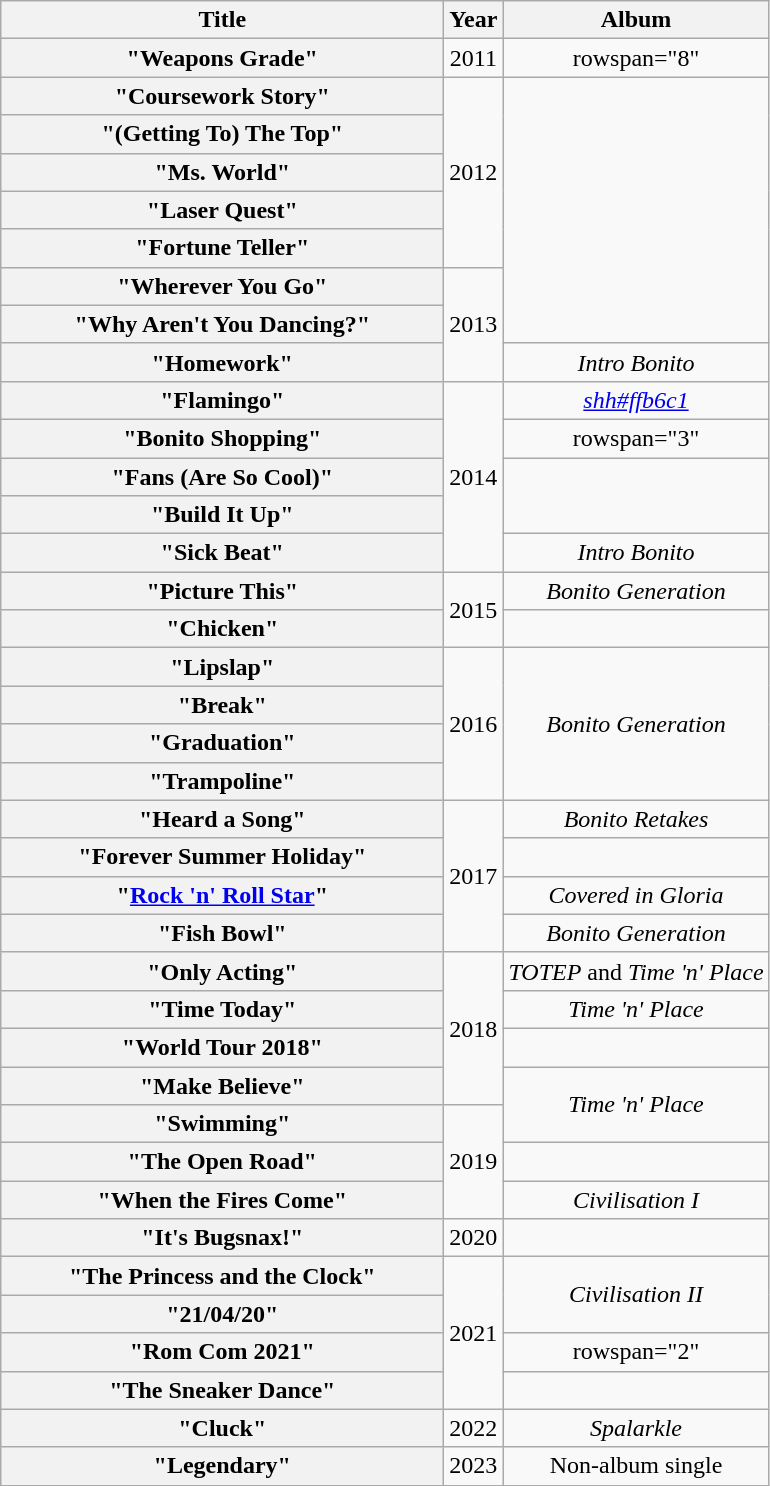<table class="wikitable plainrowheaders" style="text-align:center;">
<tr>
<th scope="col" style="width:18em;">Title</th>
<th scope="col">Year</th>
<th scope="col">Album</th>
</tr>
<tr>
<th scope="row">"Weapons Grade"</th>
<td>2011</td>
<td>rowspan="8" </td>
</tr>
<tr>
<th scope="row">"Coursework Story"</th>
<td rowspan="5">2012</td>
</tr>
<tr>
<th scope="row">"(Getting To) The Top"</th>
</tr>
<tr>
<th scope="row">"Ms. World"<br></th>
</tr>
<tr>
<th scope="row">"Laser Quest"<br></th>
</tr>
<tr>
<th scope="row">"Fortune Teller"</th>
</tr>
<tr>
<th scope="row">"Wherever You Go"</th>
<td rowspan="3">2013</td>
</tr>
<tr>
<th scope="row">"Why Aren't You Dancing?"</th>
</tr>
<tr>
<th scope="row">"Homework"</th>
<td><em>Intro Bonito</em></td>
</tr>
<tr>
<th scope="row">"Flamingo"</th>
<td rowspan="5">2014</td>
<td><em><a href='#'>shh#ffb6c1</a></em></td>
</tr>
<tr>
<th scope="row">"Bonito Shopping"</th>
<td>rowspan="3" </td>
</tr>
<tr>
<th scope="row">"Fans (Are So Cool)"</th>
</tr>
<tr>
<th scope="row">"Build It Up"</th>
</tr>
<tr>
<th scope="row">"Sick Beat"</th>
<td><em>Intro Bonito</em></td>
</tr>
<tr>
<th scope="row">"Picture This"</th>
<td rowspan="2">2015</td>
<td><em>Bonito Generation</em></td>
</tr>
<tr>
<th scope="row">"Chicken"</th>
<td></td>
</tr>
<tr>
<th scope="row">"Lipslap"</th>
<td rowspan="4">2016</td>
<td rowspan="4"><em>Bonito Generation</em></td>
</tr>
<tr>
<th scope="row">"Break"</th>
</tr>
<tr>
<th scope="row">"Graduation"</th>
</tr>
<tr>
<th scope="row">"Trampoline"</th>
</tr>
<tr>
<th scope="row">"Heard a Song"<br></th>
<td rowspan="4">2017</td>
<td><em>Bonito Retakes</em></td>
</tr>
<tr>
<th scope="row">"Forever Summer Holiday"</th>
<td></td>
</tr>
<tr>
<th scope="row">"<a href='#'>Rock 'n' Roll Star</a>"</th>
<td><em>Covered in Gloria</em></td>
</tr>
<tr>
<th scope="row">"Fish Bowl"</th>
<td><em>Bonito Generation</em></td>
</tr>
<tr>
<th scope="row">"Only Acting"</th>
<td rowspan="4">2018</td>
<td><em>TOTEP</em> and <em>Time 'n' Place</em></td>
</tr>
<tr>
<th scope="row">"Time Today"</th>
<td><em>Time 'n' Place</em></td>
</tr>
<tr>
<th scope="row">"World Tour 2018"</th>
<td></td>
</tr>
<tr>
<th scope="row">"Make Believe"</th>
<td rowspan="2"><em>Time 'n' Place</em></td>
</tr>
<tr>
<th scope="row">"Swimming"</th>
<td rowspan="3">2019</td>
</tr>
<tr>
<th scope="row">"The Open Road"</th>
<td></td>
</tr>
<tr>
<th scope="row">"When the Fires Come"</th>
<td><em>Civilisation I</em></td>
</tr>
<tr>
<th scope="row">"It's Bugsnax!"</th>
<td>2020</td>
<td></td>
</tr>
<tr>
<th scope="row">"The Princess and the Clock"</th>
<td rowspan="4">2021</td>
<td rowspan="2"><em>Civilisation II</em></td>
</tr>
<tr>
<th scope="row">"21/04/20"</th>
</tr>
<tr>
<th scope="row">"Rom Com 2021"<br></th>
<td>rowspan="2" </td>
</tr>
<tr>
<th scope="row">"The Sneaker Dance"</th>
</tr>
<tr>
<th scope="row">"Cluck"<br></th>
<td>2022</td>
<td><em>Spalarkle</em></td>
</tr>
<tr>
<th scope="row">"Legendary"</th>
<td>2023</td>
<td>Non-album single</td>
</tr>
</table>
